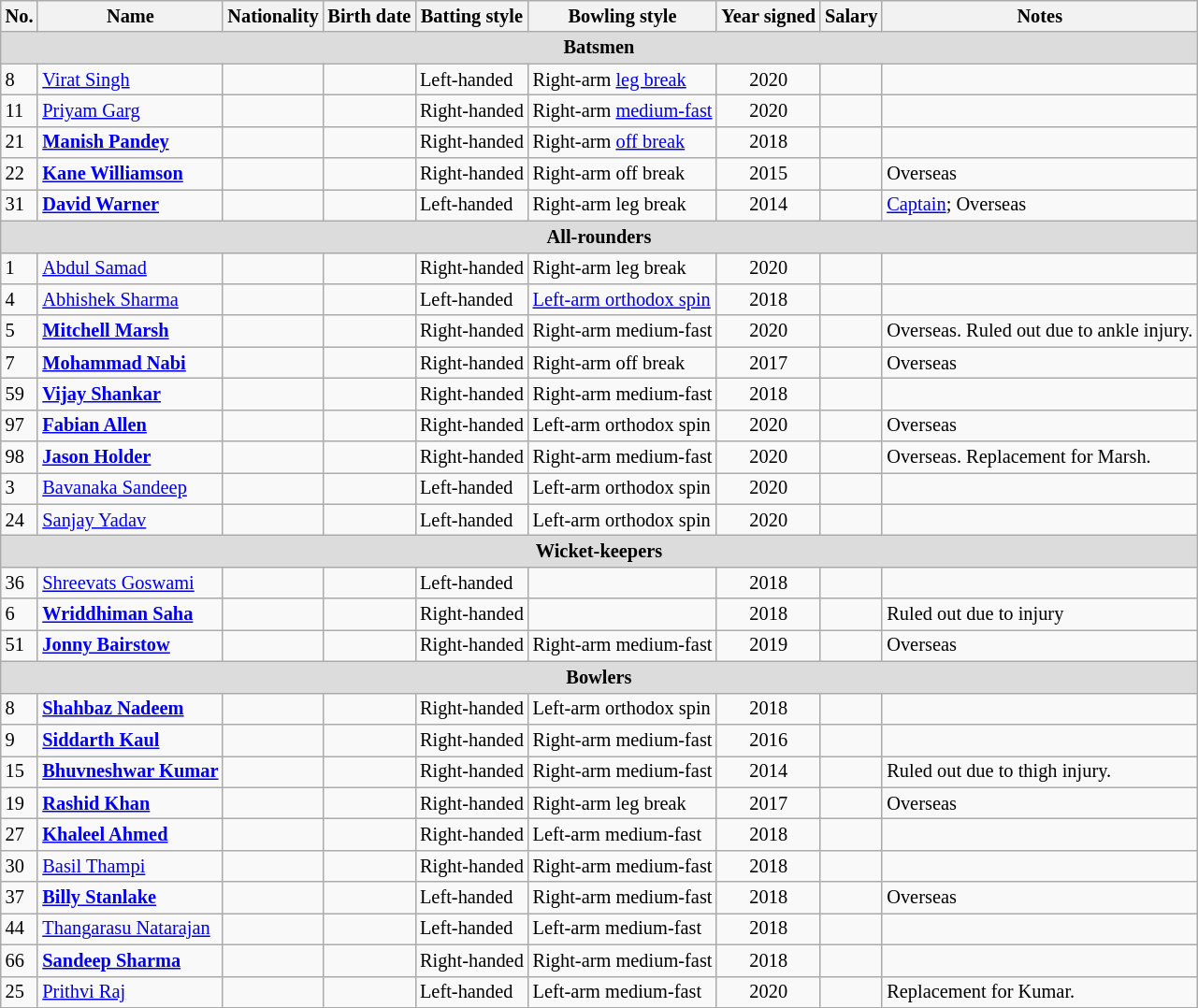<table class="wikitable"  style="font-size:85%;">
<tr>
<th>No.</th>
<th>Name</th>
<th>Nationality</th>
<th>Birth date</th>
<th>Batting style</th>
<th>Bowling style</th>
<th>Year signed</th>
<th>Salary</th>
<th>Notes</th>
</tr>
<tr>
<th colspan="9"  style="background:#dcdcdc; text-align:center;">Batsmen</th>
</tr>
<tr>
<td>8</td>
<td><a href='#'>Virat Singh</a></td>
<td></td>
<td></td>
<td>Left-handed</td>
<td>Right-arm <a href='#'>leg break</a></td>
<td style="text-align:center;">2020</td>
<td style="text-align:right;"></td>
<td></td>
</tr>
<tr>
<td>11</td>
<td><a href='#'>Priyam Garg</a></td>
<td></td>
<td></td>
<td>Right-handed</td>
<td>Right-arm <a href='#'>medium-fast</a></td>
<td style="text-align:center;">2020</td>
<td style="text-align:right;"></td>
<td></td>
</tr>
<tr>
<td>21</td>
<td><strong><a href='#'>Manish Pandey</a></strong></td>
<td></td>
<td></td>
<td>Right-handed</td>
<td>Right-arm <a href='#'>off break</a></td>
<td style="text-align:center;">2018</td>
<td style="text-align:right;"></td>
<td></td>
</tr>
<tr>
<td>22</td>
<td><strong><a href='#'>Kane Williamson</a></strong></td>
<td></td>
<td></td>
<td>Right-handed</td>
<td>Right-arm off break</td>
<td style="text-align:center;">2015</td>
<td style="text-align:right;"></td>
<td>Overseas</td>
</tr>
<tr>
<td>31</td>
<td><strong><a href='#'>David Warner</a></strong></td>
<td></td>
<td></td>
<td>Left-handed</td>
<td>Right-arm leg break</td>
<td style="text-align:center;">2014</td>
<td style="text-align:right;"></td>
<td><a href='#'>Captain</a>; Overseas</td>
</tr>
<tr>
<th colspan="9"  style="background:#dcdcdc; text-align:center;">All-rounders</th>
</tr>
<tr>
<td>1</td>
<td><a href='#'>Abdul Samad</a></td>
<td></td>
<td></td>
<td>Right-handed</td>
<td>Right-arm leg break</td>
<td style="text-align:center;">2020</td>
<td style="text-align:right;"></td>
<td></td>
</tr>
<tr>
<td>4</td>
<td><a href='#'>Abhishek Sharma</a></td>
<td></td>
<td></td>
<td>Left-handed</td>
<td><a href='#'>Left-arm orthodox spin</a></td>
<td style="text-align:center;">2018</td>
<td style="text-align:right;"></td>
<td></td>
</tr>
<tr>
<td>5</td>
<td><strong><a href='#'>Mitchell Marsh</a></strong></td>
<td></td>
<td></td>
<td>Right-handed</td>
<td>Right-arm medium-fast</td>
<td style="text-align:center;">2020</td>
<td style="text-align:right;"></td>
<td>Overseas. Ruled out due to ankle injury.</td>
</tr>
<tr>
<td>7</td>
<td><strong><a href='#'>Mohammad Nabi</a></strong></td>
<td></td>
<td></td>
<td>Right-handed</td>
<td>Right-arm off break</td>
<td style="text-align:center;">2017</td>
<td style="text-align:right;"></td>
<td>Overseas</td>
</tr>
<tr>
<td>59</td>
<td><strong><a href='#'>Vijay Shankar</a></strong></td>
<td></td>
<td></td>
<td>Right-handed</td>
<td>Right-arm medium-fast</td>
<td style="text-align:center;">2018</td>
<td style="text-align:right;"></td>
<td></td>
</tr>
<tr>
<td>97</td>
<td><strong><a href='#'>Fabian Allen</a></strong></td>
<td></td>
<td></td>
<td>Right-handed</td>
<td>Left-arm orthodox spin</td>
<td style="text-align:center;">2020</td>
<td style="text-align:right;"></td>
<td>Overseas</td>
</tr>
<tr>
<td>98</td>
<td><strong><a href='#'>Jason Holder</a></strong></td>
<td></td>
<td></td>
<td>Right-handed</td>
<td>Right-arm medium-fast</td>
<td style="text-align:center;">2020</td>
<td style="text-align:right;"></td>
<td>Overseas. Replacement for Marsh.</td>
</tr>
<tr>
<td>3</td>
<td><a href='#'>Bavanaka Sandeep</a></td>
<td></td>
<td></td>
<td>Left-handed</td>
<td>Left-arm orthodox spin</td>
<td style="text-align:center;">2020</td>
<td style="text-align:right;"></td>
<td></td>
</tr>
<tr>
<td>24</td>
<td><a href='#'>Sanjay Yadav</a></td>
<td></td>
<td></td>
<td>Left-handed</td>
<td>Left-arm orthodox spin</td>
<td style="text-align:center;">2020</td>
<td style="text-align:right;"></td>
<td></td>
</tr>
<tr>
<th colspan="9"  style="background:#dcdcdc; text-align:center;">Wicket-keepers</th>
</tr>
<tr>
<td>36</td>
<td><a href='#'>Shreevats Goswami</a></td>
<td></td>
<td></td>
<td>Left-handed</td>
<td></td>
<td style="text-align:center;">2018</td>
<td style="text-align:right;"></td>
<td></td>
</tr>
<tr>
<td>6</td>
<td><strong><a href='#'>Wriddhiman Saha</a></strong></td>
<td></td>
<td></td>
<td>Right-handed</td>
<td></td>
<td style="text-align:center;">2018</td>
<td style="text-align:right;"></td>
<td>Ruled out due to injury</td>
</tr>
<tr>
<td>51</td>
<td><strong><a href='#'>Jonny Bairstow</a></strong></td>
<td></td>
<td></td>
<td>Right-handed</td>
<td>Right-arm medium-fast</td>
<td style="text-align:center;">2019</td>
<td style="text-align:right;"></td>
<td>Overseas</td>
</tr>
<tr>
<th colspan="9"  style="background:#dcdcdc; text-align:center;">Bowlers</th>
</tr>
<tr>
<td>8</td>
<td><strong><a href='#'>Shahbaz Nadeem</a></strong></td>
<td></td>
<td></td>
<td>Right-handed</td>
<td>Left-arm orthodox spin</td>
<td style="text-align:center;">2018</td>
<td style="text-align:right;"></td>
<td></td>
</tr>
<tr>
<td>9</td>
<td><strong><a href='#'>Siddarth Kaul</a></strong></td>
<td></td>
<td></td>
<td>Right-handed</td>
<td>Right-arm medium-fast</td>
<td style="text-align:center;">2016</td>
<td style="text-align:right;"></td>
<td></td>
</tr>
<tr>
<td>15</td>
<td><strong><a href='#'>Bhuvneshwar Kumar</a></strong></td>
<td></td>
<td></td>
<td>Right-handed</td>
<td>Right-arm medium-fast</td>
<td style="text-align:center;">2014</td>
<td style="text-align:right;"></td>
<td>Ruled out due to thigh injury.</td>
</tr>
<tr>
<td>19</td>
<td><strong><a href='#'>Rashid Khan</a></strong></td>
<td></td>
<td></td>
<td>Right-handed</td>
<td>Right-arm leg break</td>
<td style="text-align:center;">2017</td>
<td style="text-align:right;"></td>
<td>Overseas</td>
</tr>
<tr>
<td>27</td>
<td><strong><a href='#'>Khaleel Ahmed</a></strong></td>
<td></td>
<td></td>
<td>Right-handed</td>
<td>Left-arm medium-fast</td>
<td style="text-align:center;">2018</td>
<td style="text-align:right;"></td>
<td></td>
</tr>
<tr>
<td>30</td>
<td><a href='#'>Basil Thampi</a></td>
<td></td>
<td></td>
<td>Right-handed</td>
<td>Right-arm medium-fast</td>
<td style="text-align:center;">2018</td>
<td style="text-align:right;"></td>
<td></td>
</tr>
<tr>
<td>37</td>
<td><strong><a href='#'>Billy Stanlake</a></strong></td>
<td></td>
<td></td>
<td>Left-handed</td>
<td>Right-arm medium-fast</td>
<td style="text-align:center;">2018</td>
<td style="text-align:right;"></td>
<td>Overseas</td>
</tr>
<tr>
<td>44</td>
<td><a href='#'>Thangarasu Natarajan</a></td>
<td></td>
<td></td>
<td>Left-handed</td>
<td>Left-arm medium-fast</td>
<td style="text-align:center;">2018</td>
<td style="text-align:right;"></td>
<td></td>
</tr>
<tr>
<td>66</td>
<td><strong><a href='#'>Sandeep Sharma</a></strong></td>
<td></td>
<td></td>
<td>Right-handed</td>
<td>Right-arm medium-fast</td>
<td style="text-align:center;">2018</td>
<td style="text-align:right;"></td>
<td></td>
</tr>
<tr>
<td>25</td>
<td><a href='#'>Prithvi Raj</a></td>
<td></td>
<td></td>
<td>Left-handed</td>
<td>Left-arm medium-fast</td>
<td style="text-align:center;">2020</td>
<td style="text-align:right;"></td>
<td>Replacement for Kumar.</td>
</tr>
</table>
